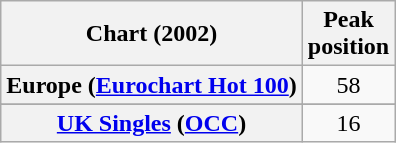<table class="wikitable sortable plainrowheaders" style="text-align:center">
<tr>
<th>Chart (2002)</th>
<th>Peak<br>position</th>
</tr>
<tr>
<th scope="row">Europe (<a href='#'>Eurochart Hot 100</a>)</th>
<td>58</td>
</tr>
<tr>
</tr>
<tr>
<th scope="row"><a href='#'>UK Singles</a> (<a href='#'>OCC</a>)</th>
<td>16</td>
</tr>
</table>
